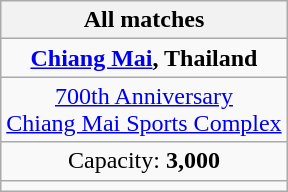<table class="wikitable" style="text-align:center">
<tr>
<th>All matches</th>
</tr>
<tr>
<td><strong><a href='#'>Chiang Mai</a>, Thailand</strong></td>
</tr>
<tr>
<td><a href='#'>700th Anniversary<br>Chiang Mai Sports Complex</a></td>
</tr>
<tr>
<td>Capacity: <strong>3,000</strong></td>
</tr>
<tr>
<td></td>
</tr>
</table>
